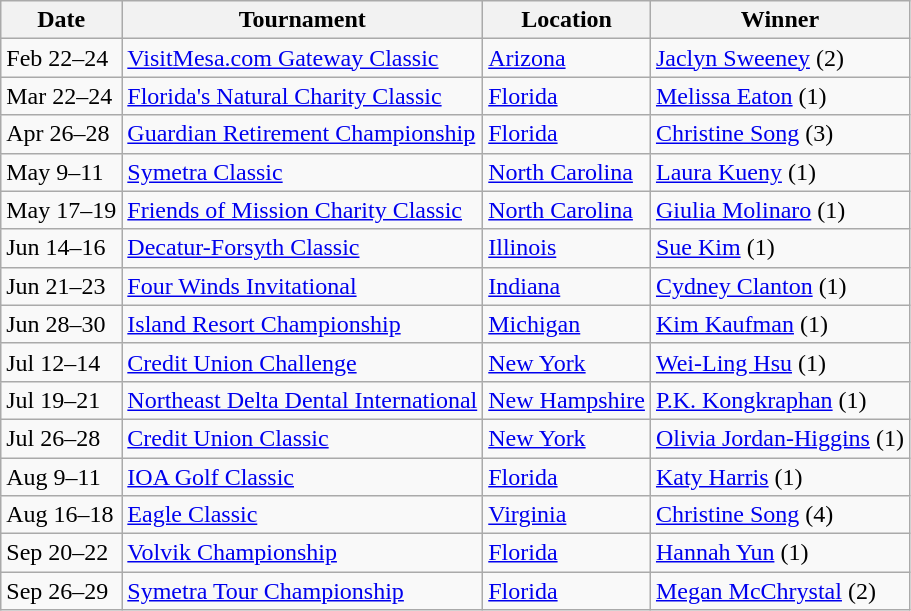<table class="wikitable sortable">
<tr>
<th>Date</th>
<th>Tournament</th>
<th>Location</th>
<th>Winner</th>
</tr>
<tr>
<td>Feb 22–24</td>
<td><a href='#'>VisitMesa.com Gateway Classic</a></td>
<td><a href='#'>Arizona</a></td>
<td> <a href='#'>Jaclyn Sweeney</a> (2)</td>
</tr>
<tr>
<td>Mar 22–24</td>
<td><a href='#'>Florida's Natural Charity Classic</a></td>
<td><a href='#'>Florida</a></td>
<td> <a href='#'>Melissa Eaton</a> (1)</td>
</tr>
<tr>
<td>Apr 26–28</td>
<td><a href='#'>Guardian Retirement Championship</a></td>
<td><a href='#'>Florida</a></td>
<td> <a href='#'>Christine Song</a> (3)</td>
</tr>
<tr>
<td>May 9–11</td>
<td><a href='#'>Symetra Classic</a></td>
<td><a href='#'>North Carolina</a></td>
<td> <a href='#'>Laura Kueny</a> (1)</td>
</tr>
<tr>
<td>May 17–19</td>
<td><a href='#'>Friends of Mission Charity Classic</a></td>
<td><a href='#'>North Carolina</a></td>
<td> <a href='#'>Giulia Molinaro</a> (1)</td>
</tr>
<tr>
<td>Jun 14–16</td>
<td><a href='#'>Decatur-Forsyth Classic</a></td>
<td><a href='#'>Illinois</a></td>
<td> <a href='#'>Sue Kim</a> (1)</td>
</tr>
<tr>
<td>Jun 21–23</td>
<td><a href='#'>Four Winds Invitational</a></td>
<td><a href='#'>Indiana</a></td>
<td> <a href='#'>Cydney Clanton</a> (1)</td>
</tr>
<tr>
<td>Jun 28–30</td>
<td><a href='#'>Island Resort Championship</a></td>
<td><a href='#'>Michigan</a></td>
<td> <a href='#'>Kim Kaufman</a> (1)</td>
</tr>
<tr>
<td>Jul 12–14</td>
<td><a href='#'>Credit Union Challenge</a></td>
<td><a href='#'>New York</a></td>
<td> <a href='#'>Wei-Ling Hsu</a> (1)</td>
</tr>
<tr>
<td>Jul 19–21</td>
<td><a href='#'>Northeast Delta Dental International</a></td>
<td><a href='#'>New Hampshire</a></td>
<td> <a href='#'>P.K. Kongkraphan</a> (1)</td>
</tr>
<tr>
<td>Jul 26–28</td>
<td><a href='#'>Credit Union Classic</a></td>
<td><a href='#'>New York</a></td>
<td> <a href='#'>Olivia Jordan-Higgins</a> (1)</td>
</tr>
<tr>
<td>Aug 9–11</td>
<td><a href='#'>IOA Golf Classic</a></td>
<td><a href='#'>Florida</a></td>
<td> <a href='#'>Katy Harris</a> (1)</td>
</tr>
<tr>
<td>Aug 16–18</td>
<td><a href='#'>Eagle Classic</a></td>
<td><a href='#'>Virginia</a></td>
<td> <a href='#'>Christine Song</a> (4)</td>
</tr>
<tr>
<td>Sep 20–22</td>
<td><a href='#'>Volvik Championship</a></td>
<td><a href='#'>Florida</a></td>
<td> <a href='#'>Hannah Yun</a> (1)</td>
</tr>
<tr>
<td>Sep 26–29</td>
<td><a href='#'>Symetra Tour Championship</a></td>
<td><a href='#'>Florida</a></td>
<td> <a href='#'>Megan McChrystal</a> (2)</td>
</tr>
</table>
